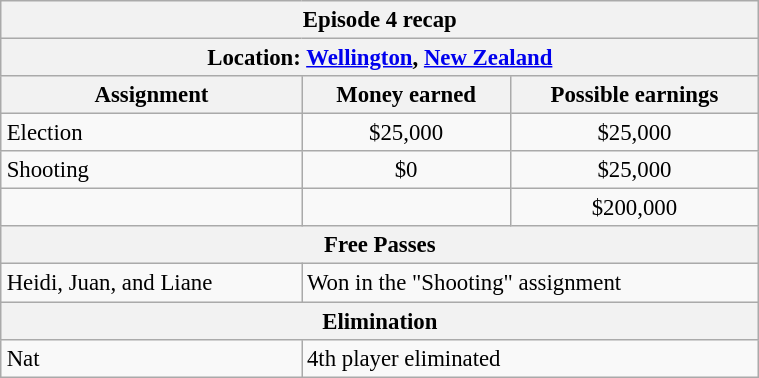<table class="wikitable" style="font-size: 95%; margin: 10px" align="right" width="40%">
<tr>
<th colspan=3>Episode 4 recap</th>
</tr>
<tr>
<th colspan=3>Location: <a href='#'>Wellington</a>, <a href='#'>New Zealand</a></th>
</tr>
<tr>
<th>Assignment</th>
<th>Money earned</th>
<th>Possible earnings</th>
</tr>
<tr>
<td>Election</td>
<td align="center">$25,000</td>
<td align="center">$25,000</td>
</tr>
<tr>
<td>Shooting</td>
<td align="center">$0</td>
<td align="center">$25,000</td>
</tr>
<tr>
<td><strong></strong></td>
<td align="center"><strong></strong></td>
<td align="center">$200,000</td>
</tr>
<tr>
<th colspan=3>Free Passes</th>
</tr>
<tr>
<td>Heidi, Juan, and Liane</td>
<td colspan=2>Won in the "Shooting" assignment</td>
</tr>
<tr>
<th colspan=3>Elimination</th>
</tr>
<tr>
<td>Nat</td>
<td colspan=2>4th player eliminated</td>
</tr>
</table>
